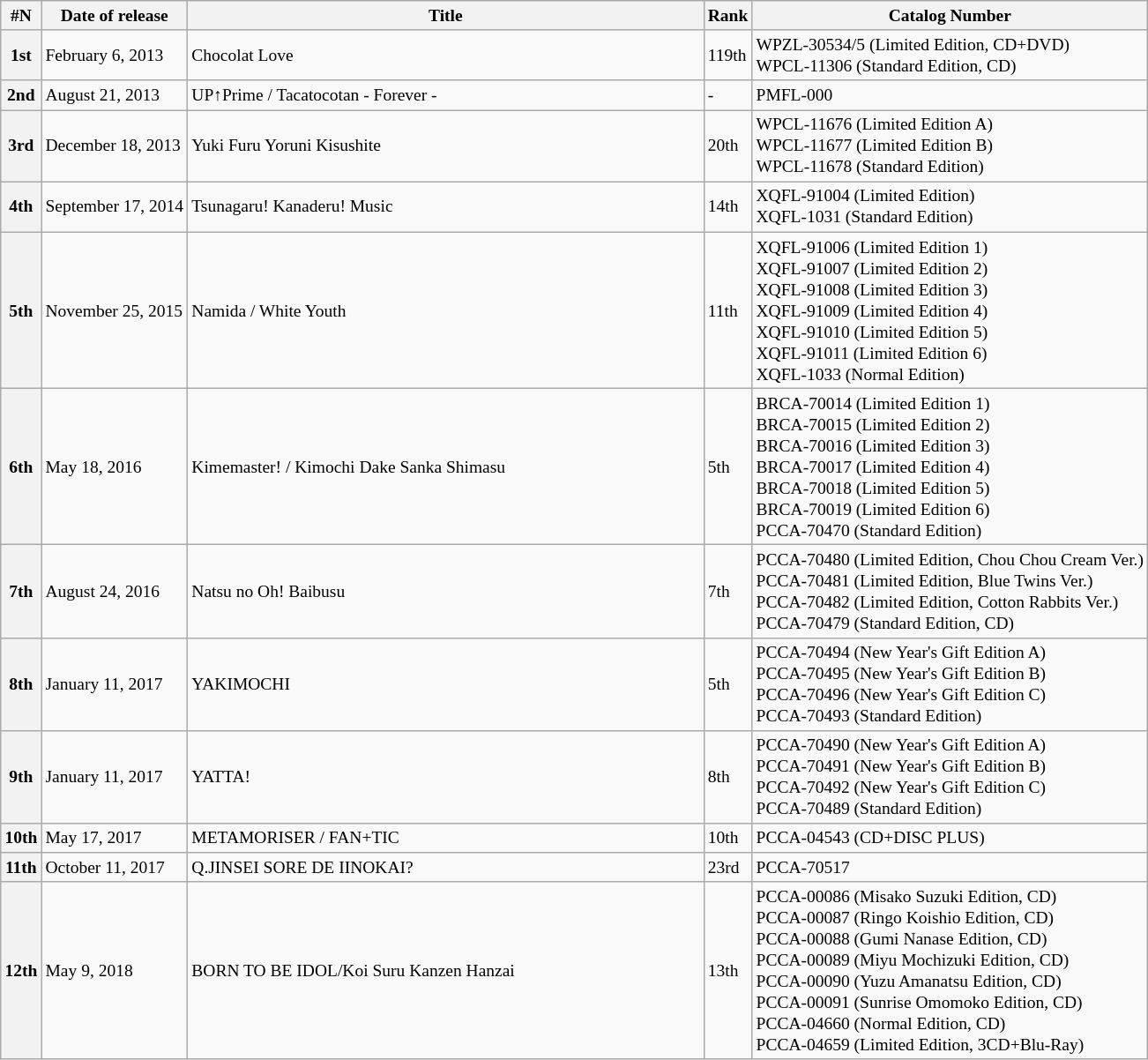<table class="wikitable" style="font-size:small">
<tr>
<th>#N</th>
<th>Date of release</th>
<th style="width:45%">Title</th>
<th>Rank</th>
<th>Catalog Number</th>
</tr>
<tr>
<th>1st</th>
<td>February 6, 2013</td>
<td>Chocolat Love</td>
<td>119th</td>
<td>WPZL-30534/5 (Limited Edition, CD+DVD)<br>WPCL-11306 (Standard Edition, CD)</td>
</tr>
<tr>
<th>2nd</th>
<td>August 21, 2013</td>
<td>UP↑Prime / Tacatocotan - Forever -</td>
<td>-</td>
<td>PMFL-000</td>
</tr>
<tr>
<th>3rd</th>
<td>December 18, 2013</td>
<td>Yuki Furu Yoruni Kisushite</td>
<td>20th</td>
<td>WPCL-11676 (Limited Edition A)<br>WPCL-11677 (Limited Edition B)<br>WPCL-11678 (Standard Edition)</td>
</tr>
<tr>
<th>4th</th>
<td>September 17, 2014</td>
<td>Tsunagaru! Kanaderu! Music</td>
<td>14th</td>
<td>XQFL-91004 (Limited Edition)<br>XQFL-1031 (Standard Edition)</td>
</tr>
<tr>
<th>5th</th>
<td>November 25, 2015</td>
<td>Namida / White Youth</td>
<td>11th</td>
<td>XQFL-91006 (Limited Edition 1)<br>XQFL-91007 (Limited Edition 2)<br>XQFL-91008 (Limited Edition 3)<br>XQFL-91009 (Limited Edition 4)<br>XQFL-91010 (Limited Edition 5)<br>XQFL-91011 (Limited Edition 6)<br>XQFL-1033 (Normal Edition)</td>
</tr>
<tr>
<th>6th</th>
<td>May 18, 2016</td>
<td>Kimemaster! / Kimochi Dake Sanka Shimasu</td>
<td>5th</td>
<td>BRCA-70014 (Limited Edition 1)<br>BRCA-70015 (Limited Edition 2)<br>BRCA-70016 (Limited Edition 3)<br>BRCA-70017 (Limited Edition 4)<br>BRCA-70018 (Limited Edition 5)<br>BRCA-70019 (Limited Edition 6)<br>PCCA-70470 (Standard Edition)</td>
</tr>
<tr>
<th>7th</th>
<td>August 24, 2016</td>
<td>Natsu no Oh! Baibusu</td>
<td>7th</td>
<td>PCCA-70480 (Limited Edition, Chou Chou Cream Ver.)<br>PCCA-70481 (Limited Edition, Blue Twins Ver.)<br>PCCA-70482 (Limited Edition, Cotton Rabbits Ver.)<br>PCCA-70479 (Standard Edition, CD)</td>
</tr>
<tr>
<th>8th</th>
<td>January 11, 2017</td>
<td>YAKIMOCHI</td>
<td>5th</td>
<td>PCCA-70494 (New Year's Gift Edition A)<br>PCCA-70495 (New Year's Gift Edition B)<br>PCCA-70496 (New Year's Gift Edition C)<br>PCCA-70493 (Standard Edition)</td>
</tr>
<tr>
<th>9th</th>
<td>January 11, 2017</td>
<td>YATTA!</td>
<td>8th</td>
<td>PCCA-70490 (New Year's Gift Edition A)<br>PCCA-70491 (New Year's Gift Edition B)<br>PCCA-70492 (New Year's Gift Edition C)<br>PCCA-70489 (Standard Edition)</td>
</tr>
<tr>
<th>10th</th>
<td>May 17, 2017</td>
<td>METAMORISER / FAN+TIC</td>
<td>10th</td>
<td>PCCA-04543 (CD+DISC PLUS)</td>
</tr>
<tr>
<th>11th</th>
<td>October 11, 2017</td>
<td>Q.JINSEI SORE DE IINOKAI?</td>
<td>23rd</td>
<td>PCCA-70517</td>
</tr>
<tr>
<th>12th</th>
<td>May 9, 2018</td>
<td>BORN TO BE IDOL/Koi Suru Kanzen Hanzai</td>
<td>13th</td>
<td>PCCA-00086 (Misako Suzuki Edition, CD)<br>PCCA-00087 (Ringo Koishio Edition, CD)<br>PCCA-00088 (Gumi Nanase Edition, CD)<br>PCCA-00089 (Miyu Mochizuki Edition, CD)<br>PCCA-00090 (Yuzu Amanatsu Edition, CD)<br>PCCA-00091 (Sunrise Omomoko Edition, CD)<br>PCCA-04660 (Normal Edition, CD)<br>PCCA-04659 (Limited Edition, 3CD+Blu-Ray)</td>
</tr>
</table>
